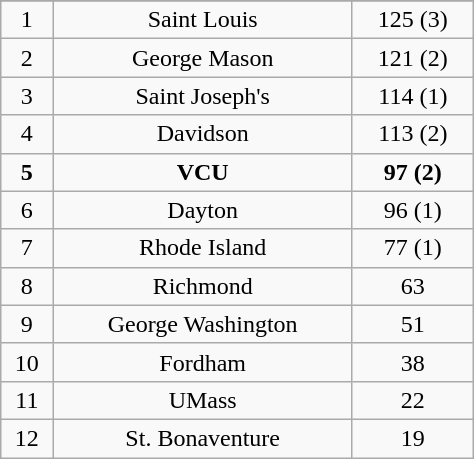<table class="wikitable" style="width: 25%;text-align: center;">
<tr align="center">
</tr>
<tr align="center">
<td>1</td>
<td>Saint Louis</td>
<td>125 (3)</td>
</tr>
<tr>
<td>2</td>
<td>George Mason</td>
<td>121 (2)</td>
</tr>
<tr>
<td>3</td>
<td>Saint Joseph's</td>
<td>114 (1)</td>
</tr>
<tr>
<td>4</td>
<td>Davidson</td>
<td>113 (2)</td>
</tr>
<tr>
<td><strong>5</strong></td>
<td><strong>VCU</strong></td>
<td><strong>97 (2)</strong></td>
</tr>
<tr>
<td>6</td>
<td>Dayton</td>
<td>96 (1)</td>
</tr>
<tr>
<td>7</td>
<td>Rhode Island</td>
<td>77 (1)</td>
</tr>
<tr>
<td>8</td>
<td>Richmond</td>
<td>63</td>
</tr>
<tr>
<td>9</td>
<td>George Washington</td>
<td>51</td>
</tr>
<tr>
<td>10</td>
<td>Fordham</td>
<td>38</td>
</tr>
<tr>
<td>11</td>
<td>UMass</td>
<td>22</td>
</tr>
<tr>
<td>12</td>
<td>St. Bonaventure</td>
<td>19</td>
</tr>
</table>
